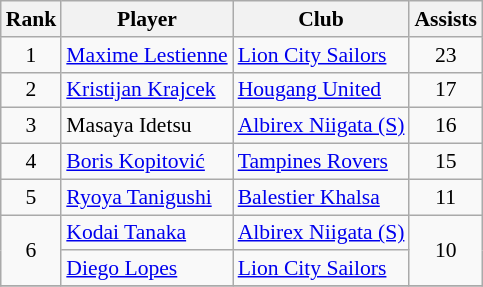<table class="wikitable plainrowheaders sortable" style="font-size:90%">
<tr>
<th>Rank</th>
<th>Player</th>
<th>Club</th>
<th>Assists</th>
</tr>
<tr>
<td align="center" rowspan="1">1</td>
<td> <a href='#'>Maxime Lestienne</a></td>
<td><a href='#'>Lion City Sailors</a></td>
<td align="center" rowspan="1">23</td>
</tr>
<tr>
<td align="center" rowspan="1">2</td>
<td> <a href='#'>Kristijan Krajcek</a></td>
<td><a href='#'>Hougang United</a></td>
<td align="center" rowspan="1">17</td>
</tr>
<tr>
<td align="center" rowspan="1">3</td>
<td> Masaya Idetsu</td>
<td><a href='#'>Albirex Niigata (S)</a></td>
<td align="center" rowspan="1">16</td>
</tr>
<tr>
<td align="center" rowspan="1">4</td>
<td> <a href='#'>Boris Kopitović</a></td>
<td><a href='#'>Tampines Rovers</a></td>
<td align="center" rowspan="1">15</td>
</tr>
<tr>
<td align="center" rowspan="1">5</td>
<td> <a href='#'>Ryoya Tanigushi</a></td>
<td><a href='#'>Balestier Khalsa</a></td>
<td align="center" rowspan="1">11</td>
</tr>
<tr>
<td align="center" rowspan="2">6</td>
<td> <a href='#'>Kodai Tanaka</a></td>
<td><a href='#'>Albirex Niigata (S)</a></td>
<td align="center" rowspan="2">10</td>
</tr>
<tr>
<td> <a href='#'>Diego Lopes</a></td>
<td><a href='#'>Lion City Sailors</a></td>
</tr>
<tr>
</tr>
</table>
